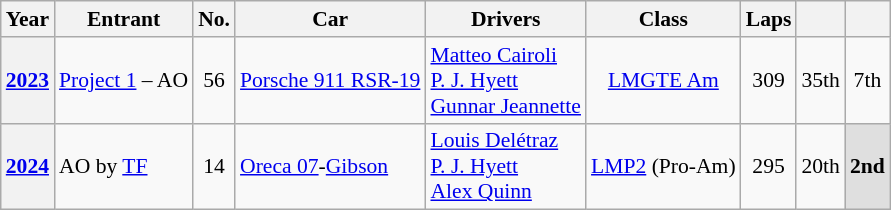<table class="wikitable" style="font-size:90%">
<tr>
<th>Year</th>
<th>Entrant</th>
<th>No.</th>
<th>Car</th>
<th>Drivers</th>
<th>Class</th>
<th>Laps</th>
<th></th>
<th></th>
</tr>
<tr align="center">
<th><a href='#'>2023</a></th>
<td align=left> <a href='#'>Project 1</a> – AO</td>
<td>56</td>
<td align=left><a href='#'>Porsche 911 RSR-19</a></td>
<td align=left> <a href='#'>Matteo Cairoli</a><br> <a href='#'>P. J. Hyett</a><br> <a href='#'>Gunnar Jeannette</a></td>
<td><a href='#'>LMGTE Am</a></td>
<td>309</td>
<td>35th</td>
<td>7th</td>
</tr>
<tr align="center">
<th><a href='#'>2024</a></th>
<td align=left> AO by <a href='#'>TF</a></td>
<td>14</td>
<td align=left><a href='#'>Oreca 07</a>-<a href='#'>Gibson</a></td>
<td align=left> <a href='#'>Louis Delétraz</a><br> <a href='#'>P. J. Hyett</a><br> <a href='#'>Alex Quinn</a></td>
<td><a href='#'>LMP2</a> (Pro-Am)</td>
<td>295</td>
<td>20th</td>
<td style="background:#DFDFDF;"><strong>2nd</strong></td>
</tr>
</table>
